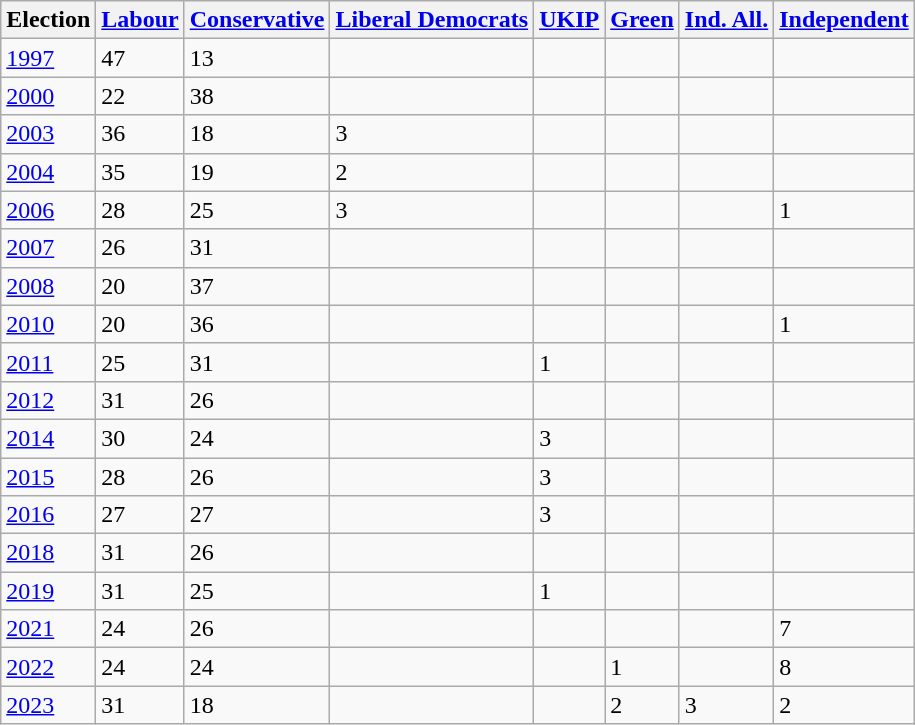<table class="wikitable">
<tr>
<th>Election</th>
<th><a href='#'>Labour</a></th>
<th><a href='#'>Conservative</a></th>
<th><a href='#'>Liberal Democrats</a></th>
<th><a href='#'>UKIP</a></th>
<th><a href='#'>Green</a></th>
<th><a href='#'>Ind. All.</a></th>
<th><a href='#'>Independent</a></th>
</tr>
<tr>
<td><a href='#'>1997</a></td>
<td>47</td>
<td>13</td>
<td></td>
<td></td>
<td></td>
<td></td>
<td></td>
</tr>
<tr>
<td><a href='#'>2000</a></td>
<td>22</td>
<td>38</td>
<td></td>
<td></td>
<td></td>
<td></td>
<td></td>
</tr>
<tr>
<td><a href='#'>2003</a></td>
<td>36</td>
<td>18</td>
<td>3</td>
<td></td>
<td></td>
<td></td>
<td></td>
</tr>
<tr>
<td><a href='#'>2004</a></td>
<td>35</td>
<td>19</td>
<td>2</td>
<td></td>
<td></td>
<td></td>
<td></td>
</tr>
<tr>
<td><a href='#'>2006</a></td>
<td>28</td>
<td>25</td>
<td>3</td>
<td></td>
<td></td>
<td></td>
<td>1</td>
</tr>
<tr>
<td><a href='#'>2007</a></td>
<td>26</td>
<td>31</td>
<td></td>
<td></td>
<td></td>
<td></td>
<td></td>
</tr>
<tr>
<td><a href='#'>2008</a></td>
<td>20</td>
<td>37</td>
<td></td>
<td></td>
<td></td>
<td></td>
<td></td>
</tr>
<tr>
<td><a href='#'>2010</a></td>
<td>20</td>
<td>36</td>
<td></td>
<td></td>
<td></td>
<td></td>
<td>1</td>
</tr>
<tr>
<td><a href='#'>2011</a></td>
<td>25</td>
<td>31</td>
<td></td>
<td>1</td>
<td></td>
<td></td>
<td></td>
</tr>
<tr>
<td><a href='#'>2012</a></td>
<td>31</td>
<td>26</td>
<td></td>
<td></td>
<td></td>
<td></td>
<td></td>
</tr>
<tr>
<td><a href='#'>2014</a></td>
<td>30</td>
<td>24</td>
<td></td>
<td>3</td>
<td></td>
<td></td>
<td></td>
</tr>
<tr>
<td><a href='#'>2015</a></td>
<td>28</td>
<td>26</td>
<td></td>
<td>3</td>
<td></td>
<td></td>
<td></td>
</tr>
<tr>
<td><a href='#'>2016</a></td>
<td>27</td>
<td>27</td>
<td></td>
<td>3</td>
<td></td>
<td></td>
<td></td>
</tr>
<tr>
<td><a href='#'>2018</a></td>
<td>31</td>
<td>26</td>
<td></td>
<td></td>
<td></td>
<td></td>
<td></td>
</tr>
<tr>
<td><a href='#'>2019</a></td>
<td>31</td>
<td>25</td>
<td></td>
<td>1</td>
<td></td>
<td></td>
<td></td>
</tr>
<tr>
<td><a href='#'>2021</a></td>
<td>24</td>
<td>26</td>
<td></td>
<td></td>
<td></td>
<td></td>
<td>7</td>
</tr>
<tr>
<td><a href='#'>2022</a></td>
<td>24</td>
<td>24</td>
<td></td>
<td></td>
<td>1</td>
<td></td>
<td>8</td>
</tr>
<tr>
<td><a href='#'>2023</a></td>
<td>31</td>
<td>18</td>
<td></td>
<td></td>
<td>2</td>
<td>3</td>
<td>2</td>
</tr>
</table>
